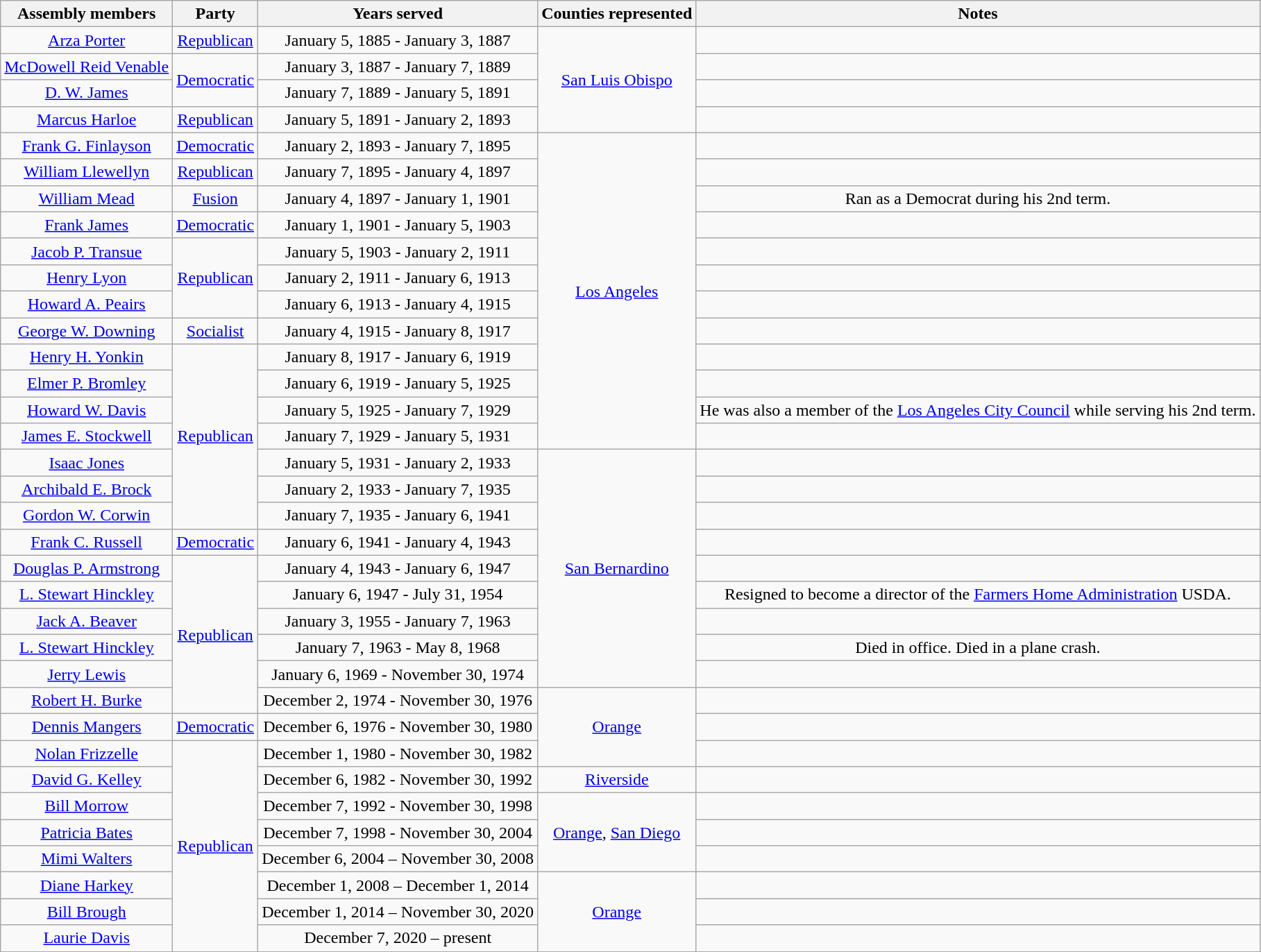<table class=wikitable style="text-align:center">
<tr>
<th>Assembly members</th>
<th>Party</th>
<th>Years served</th>
<th>Counties represented</th>
<th>Notes</th>
</tr>
<tr>
<td><a href='#'>Arza Porter</a></td>
<td><a href='#'>Republican</a></td>
<td>January 5, 1885 - January 3, 1887</td>
<td rowspan=4><a href='#'>San Luis Obispo</a></td>
<td></td>
</tr>
<tr>
<td><a href='#'>McDowell Reid Venable</a></td>
<td rowspan=2 ><a href='#'>Democratic</a></td>
<td>January 3, 1887 - January 7, 1889</td>
<td></td>
</tr>
<tr>
<td><a href='#'>D. W. James</a></td>
<td>January 7, 1889 - January 5, 1891</td>
<td></td>
</tr>
<tr>
<td><a href='#'>Marcus Harloe</a></td>
<td><a href='#'>Republican</a></td>
<td>January 5, 1891 - January 2, 1893</td>
<td></td>
</tr>
<tr>
<td><a href='#'>Frank G. Finlayson</a></td>
<td><a href='#'>Democratic</a></td>
<td>January 2, 1893 - January 7, 1895</td>
<td rowspan=13><a href='#'>Los Angeles</a></td>
<td></td>
</tr>
<tr>
<td><a href='#'>William Llewellyn</a></td>
<td><a href='#'>Republican</a></td>
<td>January 7, 1895 - January 4, 1897</td>
<td></td>
</tr>
<tr>
<td rowspan=2><a href='#'>William Mead</a></td>
<td><a href='#'>Fusion</a></td>
<td rowspan=2>January 4, 1897 - January 1, 1901</td>
<td rowspan=2>Ran as a Democrat during his 2nd term.</td>
</tr>
<tr>
<td rowspan=2 ><a href='#'>Democratic</a></td>
</tr>
<tr>
<td><a href='#'>Frank James</a></td>
<td>January 1, 1901 - January 5, 1903</td>
<td></td>
</tr>
<tr>
<td><a href='#'>Jacob P. Transue</a></td>
<td rowspan=3 ><a href='#'>Republican</a></td>
<td>January 5, 1903 - January 2, 1911</td>
<td></td>
</tr>
<tr>
<td><a href='#'>Henry Lyon</a></td>
<td>January 2, 1911 - January 6, 1913</td>
<td></td>
</tr>
<tr>
<td><a href='#'>Howard A. Peairs</a></td>
<td>January 6, 1913 - January 4, 1915</td>
<td></td>
</tr>
<tr>
<td><a href='#'>George W. Downing</a></td>
<td><a href='#'>Socialist</a></td>
<td>January 4, 1915 - January 8, 1917</td>
<td></td>
</tr>
<tr>
<td><a href='#'>Henry H. Yonkin</a></td>
<td rowspan=7 ><a href='#'>Republican</a></td>
<td>January 8, 1917 - January 6, 1919</td>
<td></td>
</tr>
<tr>
<td><a href='#'>Elmer P. Bromley</a></td>
<td>January 6, 1919 - January 5, 1925</td>
<td></td>
</tr>
<tr>
<td><a href='#'>Howard W. Davis</a></td>
<td>January 5, 1925 - January 7, 1929</td>
<td>He was also a member of the <a href='#'>Los Angeles City Council</a> while serving his 2nd term.</td>
</tr>
<tr>
<td><a href='#'>James E. Stockwell</a></td>
<td>January 7, 1929 - January 5, 1931</td>
<td></td>
</tr>
<tr>
<td><a href='#'>Isaac Jones</a></td>
<td>January 5, 1931 - January 2, 1933</td>
<td rowspan=9><a href='#'>San Bernardino</a></td>
<td></td>
</tr>
<tr>
<td><a href='#'>Archibald E. Brock</a></td>
<td>January 2, 1933 - January 7, 1935</td>
<td></td>
</tr>
<tr>
<td><a href='#'>Gordon W. Corwin</a></td>
<td>January 7, 1935 - January 6, 1941</td>
<td></td>
</tr>
<tr>
<td><a href='#'>Frank C. Russell</a></td>
<td><a href='#'>Democratic</a></td>
<td>January 6, 1941 - January 4, 1943</td>
<td></td>
</tr>
<tr>
<td><a href='#'>Douglas P. Armstrong</a></td>
<td rowspan=6 ><a href='#'>Republican</a></td>
<td>January 4, 1943 - January 6, 1947</td>
<td></td>
</tr>
<tr>
<td><a href='#'>L. Stewart Hinckley</a></td>
<td>January 6, 1947 - July 31, 1954</td>
<td>Resigned to become a director of the <a href='#'>Farmers Home Administration</a> USDA.</td>
</tr>
<tr>
<td><a href='#'>Jack A. Beaver</a></td>
<td>January 3, 1955 - January 7, 1963</td>
<td></td>
</tr>
<tr>
<td><a href='#'>L. Stewart Hinckley</a></td>
<td>January 7, 1963 - May 8, 1968</td>
<td>Died in office. Died in a plane crash.</td>
</tr>
<tr>
<td><a href='#'>Jerry Lewis</a></td>
<td>January 6, 1969 - November 30, 1974</td>
<td></td>
</tr>
<tr>
<td><a href='#'>Robert H. Burke</a></td>
<td>December 2, 1974 - November 30, 1976</td>
<td rowspan=3><a href='#'>Orange</a></td>
<td></td>
</tr>
<tr>
<td><a href='#'>Dennis Mangers</a></td>
<td><a href='#'>Democratic</a></td>
<td>December 6, 1976 - November 30, 1980</td>
<td></td>
</tr>
<tr>
<td><a href='#'>Nolan Frizzelle</a></td>
<td rowspan=9 ><a href='#'>Republican</a></td>
<td>December 1, 1980 - November 30, 1982</td>
<td></td>
</tr>
<tr>
<td><a href='#'>David G. Kelley</a></td>
<td>December 6, 1982 - November 30, 1992</td>
<td><a href='#'>Riverside</a></td>
<td></td>
</tr>
<tr>
<td><a href='#'>Bill Morrow</a></td>
<td>December 7, 1992 - November 30, 1998</td>
<td rowspan=4><a href='#'>Orange</a>, <a href='#'>San Diego</a></td>
<td></td>
</tr>
<tr>
<td><a href='#'>Patricia Bates</a></td>
<td>December 7, 1998 - November 30, 2004</td>
<td></td>
</tr>
<tr>
<td><a href='#'>Mimi Walters</a></td>
<td>December 6, 2004 – November 30, 2008</td>
<td></td>
</tr>
<tr>
<td rowspan=2><a href='#'>Diane Harkey</a></td>
<td rowspan=2>December 1, 2008 – December 1, 2014</td>
<td rowspan=2></td>
</tr>
<tr>
<td rowspan=3><a href='#'>Orange</a></td>
</tr>
<tr>
<td><a href='#'>Bill Brough</a></td>
<td>December 1, 2014 – November 30, 2020</td>
<td></td>
</tr>
<tr>
<td><a href='#'>Laurie Davis</a></td>
<td>December 7, 2020 – present</td>
<td></td>
</tr>
<tr>
</tr>
</table>
